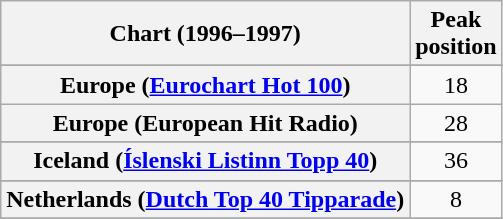<table class="wikitable sortable plainrowheaders" style="text-align:center">
<tr>
<th scope="col">Chart (1996–1997)</th>
<th scope="col">Peak<br>position</th>
</tr>
<tr>
</tr>
<tr>
</tr>
<tr>
</tr>
<tr>
<th scope="row">Europe (<a href='#'>Eurochart Hot 100</a>)</th>
<td>18</td>
</tr>
<tr>
<th scope="row">Europe (European Hit Radio)</th>
<td>28</td>
</tr>
<tr>
</tr>
<tr>
<th scope="row">Iceland (<a href='#'>Íslenski Listinn Topp 40</a>)</th>
<td>36</td>
</tr>
<tr>
</tr>
<tr>
<th scope="row">Netherlands (<a href='#'>Dutch Top 40 Tipparade</a>)</th>
<td>8</td>
</tr>
<tr>
</tr>
<tr>
</tr>
<tr>
</tr>
</table>
